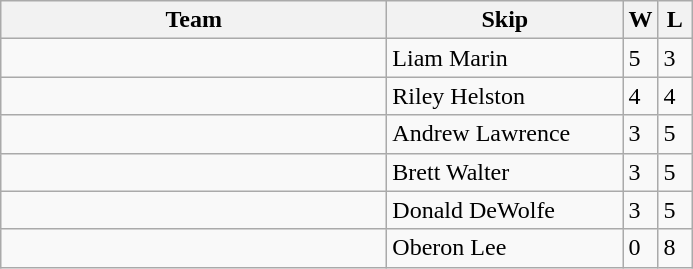<table class="wikitable">
<tr>
<th width=250>Team</th>
<th width=150>Skip</th>
<th width=15>W</th>
<th width=15>L</th>
</tr>
<tr>
<td></td>
<td>Liam Marin</td>
<td>5</td>
<td>3</td>
</tr>
<tr>
<td></td>
<td>Riley Helston</td>
<td>4</td>
<td>4</td>
</tr>
<tr>
<td></td>
<td>Andrew Lawrence</td>
<td>3</td>
<td>5</td>
</tr>
<tr>
<td></td>
<td>Brett Walter</td>
<td>3</td>
<td>5</td>
</tr>
<tr>
<td></td>
<td>Donald DeWolfe</td>
<td>3</td>
<td>5</td>
</tr>
<tr>
<td></td>
<td>Oberon Lee</td>
<td>0</td>
<td>8</td>
</tr>
</table>
